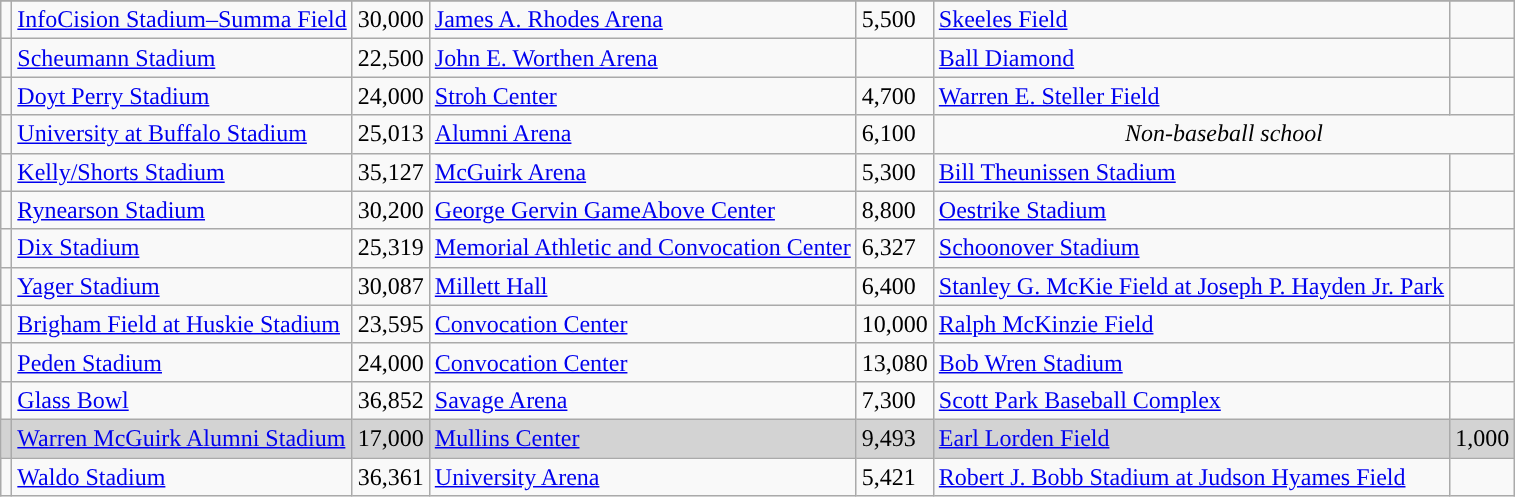<table class="wikitable sortable">
<tr>
</tr>
<tr>
<td><a href='#'></a></td>
<td><a href='#'>InfoCision Stadium–Summa Field</a></td>
<td>30,000</td>
<td><a href='#'>James A. Rhodes Arena</a></td>
<td>5,500</td>
<td><a href='#'>Skeeles Field</a></td>
<td></td>
</tr>
<tr>
<td><a href='#'></a></td>
<td><a href='#'>Scheumann Stadium</a></td>
<td>22,500</td>
<td><a href='#'>John E. Worthen Arena</a></td>
<td></td>
<td><a href='#'>Ball Diamond</a></td>
<td></td>
</tr>
<tr>
<td><a href='#'></a></td>
<td><a href='#'>Doyt Perry Stadium</a></td>
<td>24,000</td>
<td><a href='#'>Stroh Center</a></td>
<td>4,700</td>
<td><a href='#'>Warren E. Steller Field</a></td>
<td></td>
</tr>
<tr>
<td><a href='#'></a></td>
<td><a href='#'>University at Buffalo Stadium</a></td>
<td>25,013</td>
<td><a href='#'>Alumni Arena</a></td>
<td>6,100</td>
<td colspan=2 align=center><em>Non-baseball school</em></td>
</tr>
<tr>
<td><a href='#'></a></td>
<td><a href='#'>Kelly/Shorts Stadium</a></td>
<td>35,127</td>
<td><a href='#'>McGuirk Arena</a></td>
<td>5,300</td>
<td><a href='#'>Bill Theunissen Stadium</a></td>
<td></td>
</tr>
<tr>
<td><a href='#'></a></td>
<td><a href='#'>Rynearson Stadium</a></td>
<td>30,200</td>
<td><a href='#'>George Gervin GameAbove Center</a></td>
<td>8,800</td>
<td><a href='#'>Oestrike Stadium</a></td>
<td></td>
</tr>
<tr>
<td><a href='#'></a></td>
<td><a href='#'>Dix Stadium</a></td>
<td>25,319</td>
<td><a href='#'>Memorial Athletic and Convocation Center</a></td>
<td>6,327</td>
<td><a href='#'>Schoonover Stadium</a></td>
<td></td>
</tr>
<tr>
<td><a href='#'></a></td>
<td><a href='#'>Yager Stadium</a></td>
<td>30,087</td>
<td><a href='#'>Millett Hall</a></td>
<td>6,400</td>
<td><a href='#'>Stanley G. McKie Field at Joseph P. Hayden Jr. Park</a></td>
<td></td>
</tr>
<tr>
<td><a href='#'></a></td>
<td><a href='#'>Brigham Field at Huskie Stadium</a></td>
<td>23,595</td>
<td><a href='#'>Convocation Center</a></td>
<td>10,000</td>
<td><a href='#'>Ralph McKinzie Field</a></td>
<td></td>
</tr>
<tr>
<td><a href='#'></a></td>
<td><a href='#'>Peden Stadium</a></td>
<td>24,000</td>
<td><a href='#'>Convocation Center</a></td>
<td>13,080</td>
<td><a href='#'>Bob Wren Stadium</a></td>
<td></td>
</tr>
<tr>
<td><a href='#'></a></td>
<td><a href='#'>Glass Bowl</a></td>
<td>36,852</td>
<td><a href='#'>Savage Arena</a></td>
<td>7,300</td>
<td><a href='#'>Scott Park Baseball Complex</a></td>
<td></td>
</tr>
<tr bgcolor=lightgray>
<td><a href='#'></a></td>
<td><a href='#'>Warren McGuirk Alumni Stadium</a></td>
<td>17,000</td>
<td><a href='#'>Mullins Center</a></td>
<td>9,493</td>
<td><a href='#'>Earl Lorden Field</a></td>
<td>1,000</td>
</tr>
<tr>
<td><a href='#'></a></td>
<td><a href='#'>Waldo Stadium</a></td>
<td>36,361</td>
<td><a href='#'>University Arena</a></td>
<td>5,421</td>
<td><a href='#'>Robert J. Bobb Stadium at Judson Hyames Field</a></td>
<td></td>
</tr>
</table>
